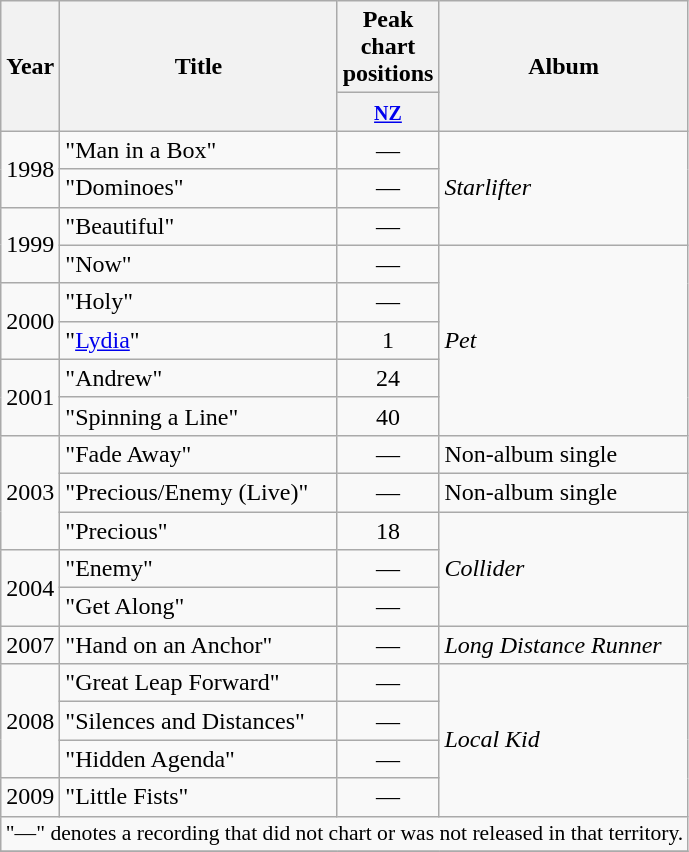<table class="wikitable plainrowheaders">
<tr>
<th rowspan="2"  width="1em">Year</th>
<th rowspan="2">Title</th>
<th width="3em">Peak chart positions</th>
<th rowspan="2">Album</th>
</tr>
<tr>
<th><small><a href='#'>NZ</a></small></th>
</tr>
<tr>
<td rowspan=2>1998</td>
<td>"Man in a Box"</td>
<td align="center">—</td>
<td rowspan=3><em>Starlifter</em></td>
</tr>
<tr>
<td>"Dominoes"</td>
<td align="center">—</td>
</tr>
<tr>
<td rowspan=2>1999</td>
<td>"Beautiful"</td>
<td align="center">—</td>
</tr>
<tr>
<td>"Now"</td>
<td align="center">—</td>
<td rowspan=5><em>Pet</em></td>
</tr>
<tr>
<td rowspan=2>2000</td>
<td>"Holy"</td>
<td align="center">—</td>
</tr>
<tr>
<td>"<a href='#'>Lydia</a>"</td>
<td align="center">1</td>
</tr>
<tr>
<td rowspan=2>2001</td>
<td>"Andrew"</td>
<td align="center">24</td>
</tr>
<tr>
<td>"Spinning a Line"</td>
<td align="center">40</td>
</tr>
<tr>
<td rowspan=3>2003</td>
<td>"Fade Away"</td>
<td align="center">—</td>
<td>Non-album single</td>
</tr>
<tr>
<td>"Precious/Enemy (Live)"</td>
<td align="center">—</td>
<td>Non-album single</td>
</tr>
<tr>
<td>"Precious"</td>
<td align="center">18</td>
<td rowspan=3><em>Collider</em></td>
</tr>
<tr>
<td rowspan=2>2004</td>
<td>"Enemy"</td>
<td align="center">—</td>
</tr>
<tr>
<td>"Get Along"</td>
<td align="center">—</td>
</tr>
<tr>
<td>2007</td>
<td>"Hand on an Anchor"</td>
<td align="center">—</td>
<td><em>Long Distance Runner</em></td>
</tr>
<tr>
<td rowspan=3>2008</td>
<td>"Great Leap Forward"</td>
<td align="center">—</td>
<td rowspan=4><em>Local Kid</em></td>
</tr>
<tr>
<td>"Silences and Distances"</td>
<td align="center">—</td>
</tr>
<tr>
<td>"Hidden Agenda"</td>
<td align="center">—</td>
</tr>
<tr>
<td>2009</td>
<td>"Little Fists"</td>
<td align="center">—</td>
</tr>
<tr>
<td colspan="4" style="font-size:90%" align="center">"—" denotes a recording that did not chart or was not released in that territory.</td>
</tr>
<tr>
</tr>
</table>
